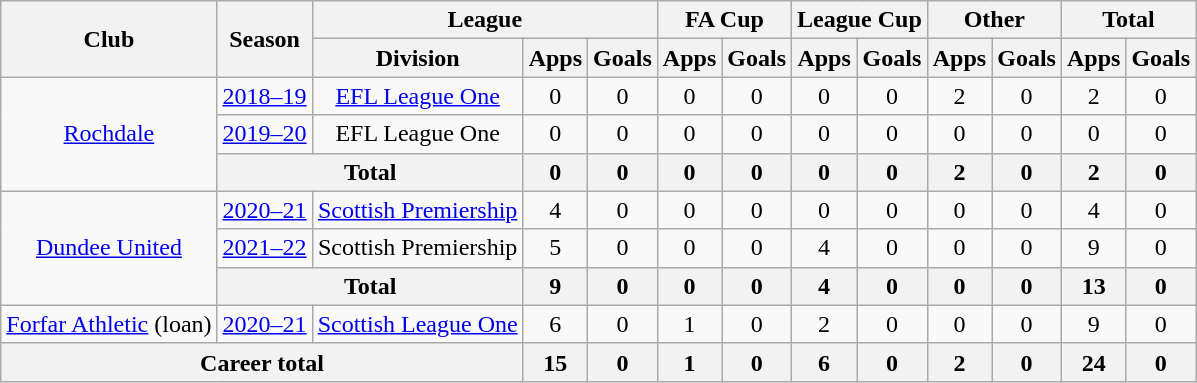<table class="wikitable" style="text-align: center">
<tr>
<th rowspan="2">Club</th>
<th rowspan="2">Season</th>
<th colspan="3">League</th>
<th colspan="2">FA Cup</th>
<th colspan="2">League Cup</th>
<th colspan="2">Other</th>
<th colspan="2">Total</th>
</tr>
<tr>
<th>Division</th>
<th>Apps</th>
<th>Goals</th>
<th>Apps</th>
<th>Goals</th>
<th>Apps</th>
<th>Goals</th>
<th>Apps</th>
<th>Goals</th>
<th>Apps</th>
<th>Goals</th>
</tr>
<tr>
<td rowspan="3"><a href='#'>Rochdale</a></td>
<td><a href='#'>2018–19</a></td>
<td><a href='#'>EFL League One</a></td>
<td>0</td>
<td>0</td>
<td>0</td>
<td>0</td>
<td>0</td>
<td>0</td>
<td>2</td>
<td>0</td>
<td>2</td>
<td>0</td>
</tr>
<tr>
<td><a href='#'>2019–20</a></td>
<td>EFL League One</td>
<td>0</td>
<td>0</td>
<td>0</td>
<td>0</td>
<td>0</td>
<td>0</td>
<td>0</td>
<td>0</td>
<td>0</td>
<td>0</td>
</tr>
<tr>
<th colspan="2">Total</th>
<th>0</th>
<th>0</th>
<th>0</th>
<th>0</th>
<th>0</th>
<th>0</th>
<th>2</th>
<th>0</th>
<th>2</th>
<th>0</th>
</tr>
<tr>
<td rowspan=3><a href='#'>Dundee United</a></td>
<td><a href='#'>2020–21</a></td>
<td><a href='#'>Scottish Premiership</a></td>
<td>4</td>
<td>0</td>
<td>0</td>
<td>0</td>
<td>0</td>
<td>0</td>
<td>0</td>
<td>0</td>
<td>4</td>
<td>0</td>
</tr>
<tr>
<td><a href='#'>2021–22</a></td>
<td>Scottish Premiership</td>
<td>5</td>
<td>0</td>
<td>0</td>
<td>0</td>
<td>4</td>
<td>0</td>
<td>0</td>
<td>0</td>
<td>9</td>
<td>0</td>
</tr>
<tr>
<th colspan=2>Total</th>
<th>9</th>
<th>0</th>
<th>0</th>
<th>0</th>
<th>4</th>
<th>0</th>
<th>0</th>
<th>0</th>
<th>13</th>
<th>0</th>
</tr>
<tr>
<td><a href='#'>Forfar Athletic</a> (loan)</td>
<td><a href='#'>2020–21</a></td>
<td><a href='#'>Scottish League One</a></td>
<td>6</td>
<td>0</td>
<td>1</td>
<td>0</td>
<td>2</td>
<td>0</td>
<td>0</td>
<td>0</td>
<td>9</td>
<td>0</td>
</tr>
<tr>
<th colspan="3">Career total</th>
<th>15</th>
<th>0</th>
<th>1</th>
<th>0</th>
<th>6</th>
<th>0</th>
<th>2</th>
<th>0</th>
<th>24</th>
<th>0</th>
</tr>
</table>
